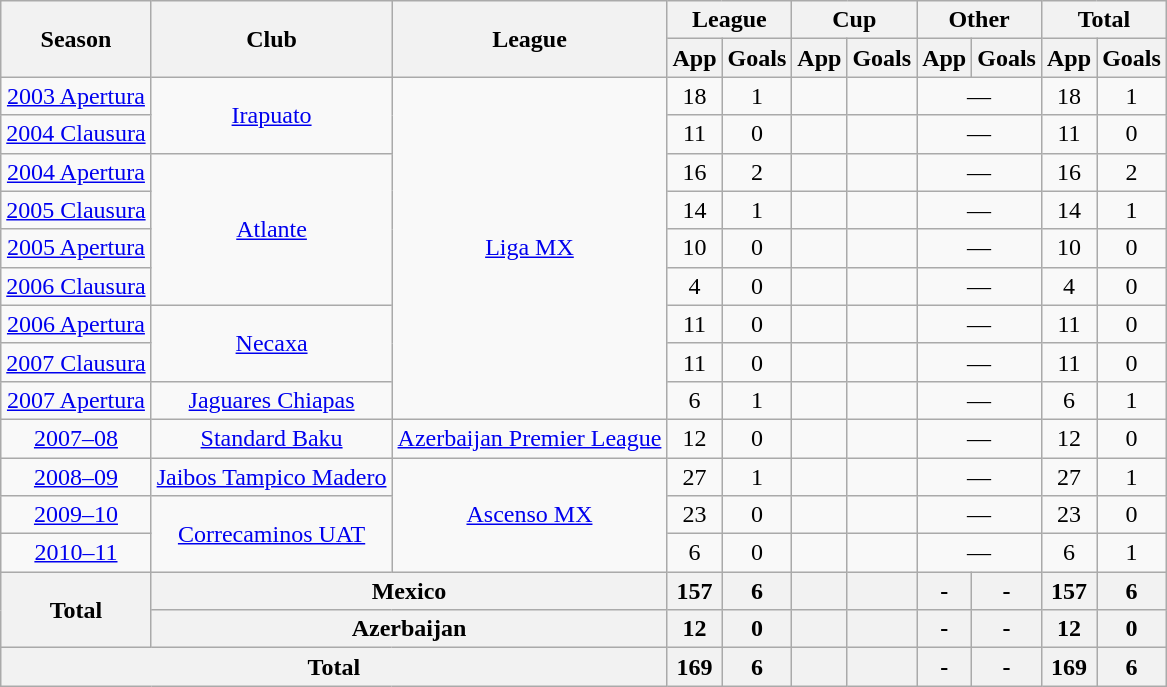<table class="wikitable">
<tr>
<th rowspan=2>Season</th>
<th ! rowspan=2>Club</th>
<th ! rowspan=2>League</th>
<th ! colspan=2>League</th>
<th ! colspan=2>Cup</th>
<th ! colspan=2>Other</th>
<th colspan=3>Total</th>
</tr>
<tr>
<th>App</th>
<th>Goals</th>
<th>App</th>
<th>Goals</th>
<th>App</th>
<th>Goals</th>
<th>App</th>
<th>Goals</th>
</tr>
<tr align=center>
<td><a href='#'>2003 Apertura</a></td>
<td rowspan="2"><a href='#'>Irapuato</a></td>
<td rowspan="9"><a href='#'>Liga MX</a></td>
<td>18</td>
<td>1</td>
<td></td>
<td></td>
<td colspan="2">—</td>
<td>18</td>
<td>1</td>
</tr>
<tr align=center>
<td><a href='#'>2004 Clausura</a></td>
<td>11</td>
<td>0</td>
<td></td>
<td></td>
<td colspan="2">—</td>
<td>11</td>
<td>0</td>
</tr>
<tr align=center>
<td><a href='#'>2004 Apertura</a></td>
<td rowspan="4"><a href='#'>Atlante</a></td>
<td>16</td>
<td>2</td>
<td></td>
<td></td>
<td colspan="2">—</td>
<td>16</td>
<td>2</td>
</tr>
<tr align=center>
<td><a href='#'>2005 Clausura</a></td>
<td>14</td>
<td>1</td>
<td></td>
<td></td>
<td colspan="2">—</td>
<td>14</td>
<td>1</td>
</tr>
<tr align=center>
<td><a href='#'>2005 Apertura</a></td>
<td>10</td>
<td>0</td>
<td></td>
<td></td>
<td colspan="2">—</td>
<td>10</td>
<td>0</td>
</tr>
<tr align=center>
<td><a href='#'>2006 Clausura</a></td>
<td>4</td>
<td>0</td>
<td></td>
<td></td>
<td colspan="2">—</td>
<td>4</td>
<td>0</td>
</tr>
<tr align=center>
<td><a href='#'>2006 Apertura</a></td>
<td rowspan="2"><a href='#'>Necaxa</a></td>
<td>11</td>
<td>0</td>
<td></td>
<td></td>
<td colspan="2">—</td>
<td>11</td>
<td>0</td>
</tr>
<tr align=center>
<td><a href='#'>2007 Clausura</a></td>
<td>11</td>
<td>0</td>
<td></td>
<td></td>
<td colspan="2">—</td>
<td>11</td>
<td>0</td>
</tr>
<tr align=center>
<td><a href='#'>2007 Apertura</a></td>
<td><a href='#'>Jaguares Chiapas</a></td>
<td>6</td>
<td>1</td>
<td></td>
<td></td>
<td colspan="2">—</td>
<td>6</td>
<td>1</td>
</tr>
<tr align=center>
<td><a href='#'>2007–08</a></td>
<td><a href='#'>Standard Baku</a></td>
<td><a href='#'>Azerbaijan Premier League</a></td>
<td>12</td>
<td>0</td>
<td></td>
<td></td>
<td colspan="2">—</td>
<td>12</td>
<td>0</td>
</tr>
<tr align=center>
<td><a href='#'>2008–09</a></td>
<td><a href='#'>Jaibos Tampico Madero</a></td>
<td rowspan="3"><a href='#'>Ascenso MX</a></td>
<td>27</td>
<td>1</td>
<td></td>
<td></td>
<td colspan="2">—</td>
<td>27</td>
<td>1</td>
</tr>
<tr align=center>
<td><a href='#'>2009–10</a></td>
<td rowspan="2"><a href='#'>Correcaminos UAT</a></td>
<td>23</td>
<td>0</td>
<td></td>
<td></td>
<td colspan="2">—</td>
<td>23</td>
<td>0</td>
</tr>
<tr align=center>
<td><a href='#'>2010–11</a></td>
<td>6</td>
<td>0</td>
<td></td>
<td></td>
<td colspan="2">—</td>
<td>6</td>
<td>1</td>
</tr>
<tr align=center>
<th rowspan="2">Total</th>
<th ! colspan="2">Mexico</th>
<th>157</th>
<th>6</th>
<th></th>
<th></th>
<th>-</th>
<th>-</th>
<th>157</th>
<th>6</th>
</tr>
<tr align=center>
<th colspan="2">Azerbaijan</th>
<th>12</th>
<th>0</th>
<th></th>
<th></th>
<th>-</th>
<th>-</th>
<th>12</th>
<th>0</th>
</tr>
<tr align=center>
<th colspan="3">Total</th>
<th>169</th>
<th>6</th>
<th></th>
<th></th>
<th>-</th>
<th>-</th>
<th>169</th>
<th>6</th>
</tr>
</table>
